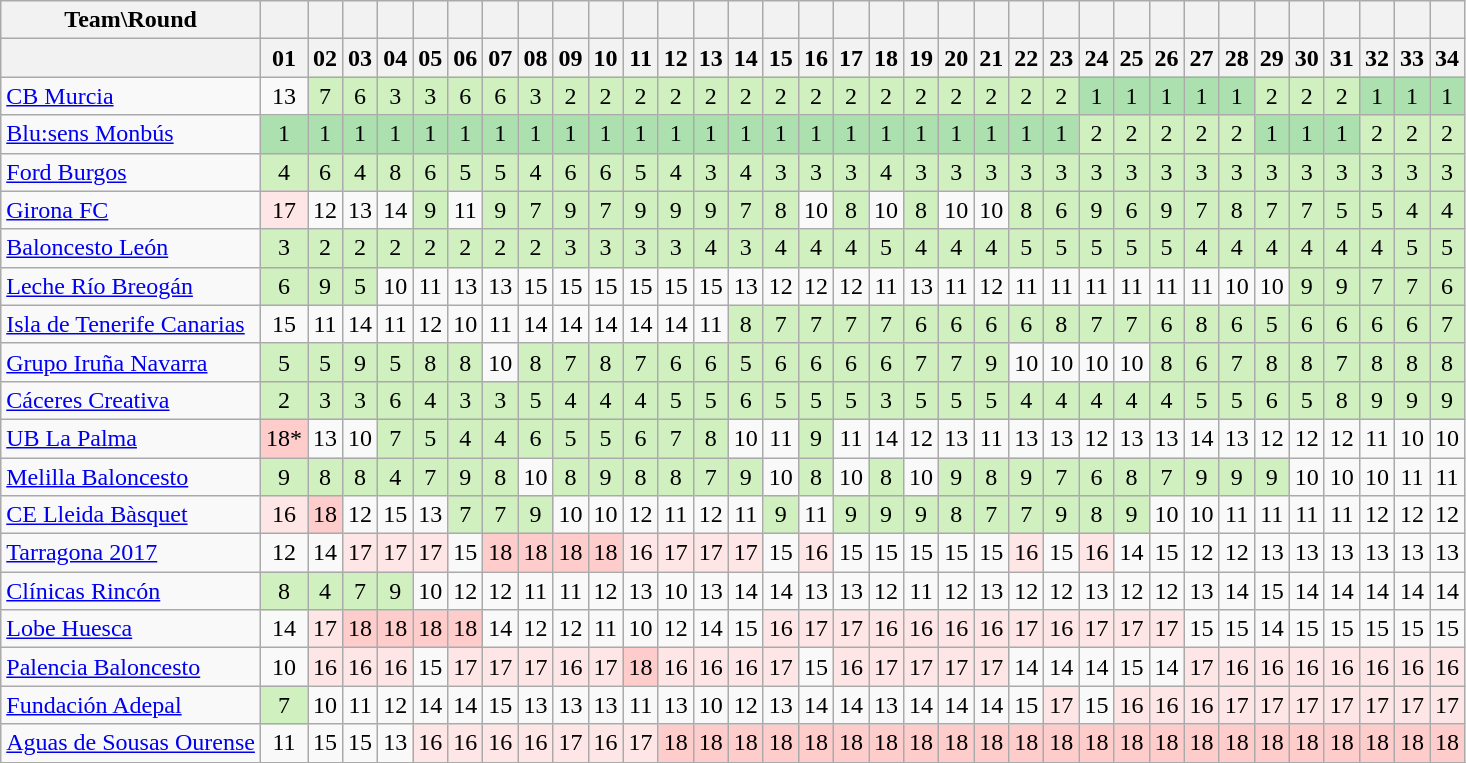<table class="wikitable sortable" style="text-align: center;">
<tr>
<th>Team\Round</th>
<th></th>
<th></th>
<th></th>
<th></th>
<th></th>
<th></th>
<th></th>
<th></th>
<th></th>
<th></th>
<th></th>
<th></th>
<th></th>
<th></th>
<th></th>
<th></th>
<th></th>
<th></th>
<th></th>
<th></th>
<th></th>
<th></th>
<th></th>
<th></th>
<th></th>
<th></th>
<th></th>
<th></th>
<th></th>
<th></th>
<th></th>
<th></th>
<th></th>
<th></th>
</tr>
<tr>
<th></th>
<th>01</th>
<th>02</th>
<th>03</th>
<th>04</th>
<th>05</th>
<th>06</th>
<th>07</th>
<th>08</th>
<th>09</th>
<th>10</th>
<th>11</th>
<th>12</th>
<th>13</th>
<th>14</th>
<th>15</th>
<th>16</th>
<th>17</th>
<th>18</th>
<th>19</th>
<th>20</th>
<th>21</th>
<th>22</th>
<th>23</th>
<th>24</th>
<th>25</th>
<th>26</th>
<th>27</th>
<th>28</th>
<th>29</th>
<th>30</th>
<th>31</th>
<th>32</th>
<th>33</th>
<th>34</th>
</tr>
<tr>
<td align="left"><a href='#'>CB Murcia</a></td>
<td>13</td>
<td bgcolor=D0F0C0>7</td>
<td bgcolor=D0F0C0>6</td>
<td bgcolor=D0F0C0>3</td>
<td bgcolor=D0F0C0>3</td>
<td bgcolor=D0F0C0>6</td>
<td bgcolor=D0F0C0>6</td>
<td bgcolor=D0F0C0>3</td>
<td bgcolor=D0F0C0>2</td>
<td bgcolor=D0F0C0>2</td>
<td bgcolor=D0F0C0>2</td>
<td bgcolor=D0F0C0>2</td>
<td bgcolor=D0F0C0>2</td>
<td bgcolor=D0F0C0>2</td>
<td bgcolor=D0F0C0>2</td>
<td bgcolor=D0F0C0>2</td>
<td bgcolor=D0F0C0>2</td>
<td bgcolor=D0F0C0>2</td>
<td bgcolor=D0F0C0>2</td>
<td bgcolor=D0F0C0>2</td>
<td bgcolor=D0F0C0>2</td>
<td bgcolor=D0F0C0>2</td>
<td bgcolor=D0F0C0>2</td>
<td bgcolor=ACE1AF>1</td>
<td bgcolor=ACE1AF>1</td>
<td bgcolor=ACE1AF>1</td>
<td bgcolor=ACE1AF>1</td>
<td bgcolor=ACE1AF>1</td>
<td bgcolor=D0F0C0>2</td>
<td bgcolor=D0F0C0>2</td>
<td bgcolor=D0F0C0>2</td>
<td bgcolor=ACE1AF>1</td>
<td bgcolor=ACE1AF>1</td>
<td bgcolor=ACE1AF>1</td>
</tr>
<tr>
<td align="left"><a href='#'>Blu:sens Monbús</a></td>
<td bgcolor=ACE1AF>1</td>
<td bgcolor=ACE1AF>1</td>
<td bgcolor=ACE1AF>1</td>
<td bgcolor=ACE1AF>1</td>
<td bgcolor=ACE1AF>1</td>
<td bgcolor=ACE1AF>1</td>
<td bgcolor=ACE1AF>1</td>
<td bgcolor=ACE1AF>1</td>
<td bgcolor=ACE1AF>1</td>
<td bgcolor=ACE1AF>1</td>
<td bgcolor=ACE1AF>1</td>
<td bgcolor=ACE1AF>1</td>
<td bgcolor=ACE1AF>1</td>
<td bgcolor=ACE1AF>1</td>
<td bgcolor=ACE1AF>1</td>
<td bgcolor=ACE1AF>1</td>
<td bgcolor=ACE1AF>1</td>
<td bgcolor=ACE1AF>1</td>
<td bgcolor=ACE1AF>1</td>
<td bgcolor=ACE1AF>1</td>
<td bgcolor=ACE1AF>1</td>
<td bgcolor=ACE1AF>1</td>
<td bgcolor=ACE1AF>1</td>
<td bgcolor=D0F0C0>2</td>
<td bgcolor=D0F0C0>2</td>
<td bgcolor=D0F0C0>2</td>
<td bgcolor=D0F0C0>2</td>
<td bgcolor=D0F0C0>2</td>
<td bgcolor=ACE1AF>1</td>
<td bgcolor=ACE1AF>1</td>
<td bgcolor=ACE1AF>1</td>
<td bgcolor=D0F0C0>2</td>
<td bgcolor=D0F0C0>2</td>
<td bgcolor=D0F0C0>2</td>
</tr>
<tr>
<td align="left"><a href='#'>Ford Burgos</a></td>
<td bgcolor=D0F0C0>4</td>
<td bgcolor=D0F0C0>6</td>
<td bgcolor=D0F0C0>4</td>
<td bgcolor=D0F0C0>8</td>
<td bgcolor=D0F0C0>6</td>
<td bgcolor=D0F0C0>5</td>
<td bgcolor=D0F0C0>5</td>
<td bgcolor=D0F0C0>4</td>
<td bgcolor=D0F0C0>6</td>
<td bgcolor=D0F0C0>6</td>
<td bgcolor=D0F0C0>5</td>
<td bgcolor=D0F0C0>4</td>
<td bgcolor=D0F0C0>3</td>
<td bgcolor=D0F0C0>4</td>
<td bgcolor=D0F0C0>3</td>
<td bgcolor=D0F0C0>3</td>
<td bgcolor=D0F0C0>3</td>
<td bgcolor=D0F0C0>4</td>
<td bgcolor=D0F0C0>3</td>
<td bgcolor=D0F0C0>3</td>
<td bgcolor=D0F0C0>3</td>
<td bgcolor=D0F0C0>3</td>
<td bgcolor=D0F0C0>3</td>
<td bgcolor=D0F0C0>3</td>
<td bgcolor=D0F0C0>3</td>
<td bgcolor=D0F0C0>3</td>
<td bgcolor=D0F0C0>3</td>
<td bgcolor=D0F0C0>3</td>
<td bgcolor=D0F0C0>3</td>
<td bgcolor=D0F0C0>3</td>
<td bgcolor=D0F0C0>3</td>
<td bgcolor=D0F0C0>3</td>
<td bgcolor=D0F0C0>3</td>
<td bgcolor=D0F0C0>3</td>
</tr>
<tr>
<td align="left"><a href='#'>Girona FC</a></td>
<td bgcolor=FFE6E6>17</td>
<td>12</td>
<td>13</td>
<td>14</td>
<td bgcolor=D0F0C0>9</td>
<td>11</td>
<td bgcolor=D0F0C0>9</td>
<td bgcolor=D0F0C0>7</td>
<td bgcolor=D0F0C0>9</td>
<td bgcolor=D0F0C0>7</td>
<td bgcolor=D0F0C0>9</td>
<td bgcolor=D0F0C0>9</td>
<td bgcolor=D0F0C0>9</td>
<td bgcolor=D0F0C0>7</td>
<td bgcolor=D0F0C0>8</td>
<td>10</td>
<td bgcolor=D0F0C0>8</td>
<td>10</td>
<td bgcolor=D0F0C0>8</td>
<td>10</td>
<td>10</td>
<td bgcolor=D0F0C0>8</td>
<td bgcolor=D0F0C0>6</td>
<td bgcolor=D0F0C0>9</td>
<td bgcolor=D0F0C0>6</td>
<td bgcolor=D0F0C0>9</td>
<td bgcolor=D0F0C0>7</td>
<td bgcolor=D0F0C0>8</td>
<td bgcolor=D0F0C0>7</td>
<td bgcolor=D0F0C0>7</td>
<td bgcolor=D0F0C0>5</td>
<td bgcolor=D0F0C0>5</td>
<td bgcolor=D0F0C0>4</td>
<td bgcolor=D0F0C0>4</td>
</tr>
<tr>
<td align="left"><a href='#'>Baloncesto León</a></td>
<td bgcolor=D0F0C0>3</td>
<td bgcolor=D0F0C0>2</td>
<td bgcolor=D0F0C0>2</td>
<td bgcolor=D0F0C0>2</td>
<td bgcolor=D0F0C0>2</td>
<td bgcolor=D0F0C0>2</td>
<td bgcolor=D0F0C0>2</td>
<td bgcolor=D0F0C0>2</td>
<td bgcolor=D0F0C0>3</td>
<td bgcolor=D0F0C0>3</td>
<td bgcolor=D0F0C0>3</td>
<td bgcolor=D0F0C0>3</td>
<td bgcolor=D0F0C0>4</td>
<td bgcolor=D0F0C0>3</td>
<td bgcolor=D0F0C0>4</td>
<td bgcolor=D0F0C0>4</td>
<td bgcolor=D0F0C0>4</td>
<td bgcolor=D0F0C0>5</td>
<td bgcolor=D0F0C0>4</td>
<td bgcolor=D0F0C0>4</td>
<td bgcolor=D0F0C0>4</td>
<td bgcolor=D0F0C0>5</td>
<td bgcolor=D0F0C0>5</td>
<td bgcolor=D0F0C0>5</td>
<td bgcolor=D0F0C0>5</td>
<td bgcolor=D0F0C0>5</td>
<td bgcolor=D0F0C0>4</td>
<td bgcolor=D0F0C0>4</td>
<td bgcolor=D0F0C0>4</td>
<td bgcolor=D0F0C0>4</td>
<td bgcolor=D0F0C0>4</td>
<td bgcolor=D0F0C0>4</td>
<td bgcolor=D0F0C0>5</td>
<td bgcolor=D0F0C0>5</td>
</tr>
<tr>
<td align="left"><a href='#'>Leche Río Breogán</a></td>
<td bgcolor=D0F0C0>6</td>
<td bgcolor=D0F0C0>9</td>
<td bgcolor=D0F0C0>5</td>
<td>10</td>
<td>11</td>
<td>13</td>
<td>13</td>
<td>15</td>
<td>15</td>
<td>15</td>
<td>15</td>
<td>15</td>
<td>15</td>
<td>13</td>
<td>12</td>
<td>12</td>
<td>12</td>
<td>11</td>
<td>13</td>
<td>11</td>
<td>12</td>
<td>11</td>
<td>11</td>
<td>11</td>
<td>11</td>
<td>11</td>
<td>11</td>
<td>10</td>
<td>10</td>
<td bgcolor=D0F0C0>9</td>
<td bgcolor=D0F0C0>9</td>
<td bgcolor=D0F0C0>7</td>
<td bgcolor=D0F0C0>7</td>
<td bgcolor=D0F0C0>6</td>
</tr>
<tr>
<td align="left"><a href='#'>Isla de Tenerife Canarias</a></td>
<td>15</td>
<td>11</td>
<td>14</td>
<td>11</td>
<td>12</td>
<td>10</td>
<td>11</td>
<td>14</td>
<td>14</td>
<td>14</td>
<td>14</td>
<td>14</td>
<td>11</td>
<td bgcolor=D0F0C0>8</td>
<td bgcolor=D0F0C0>7</td>
<td bgcolor=D0F0C0>7</td>
<td bgcolor=D0F0C0>7</td>
<td bgcolor=D0F0C0>7</td>
<td bgcolor=D0F0C0>6</td>
<td bgcolor=D0F0C0>6</td>
<td bgcolor=D0F0C0>6</td>
<td bgcolor=D0F0C0>6</td>
<td bgcolor=D0F0C0>8</td>
<td bgcolor=D0F0C0>7</td>
<td bgcolor=D0F0C0>7</td>
<td bgcolor=D0F0C0>6</td>
<td bgcolor=D0F0C0>8</td>
<td bgcolor=D0F0C0>6</td>
<td bgcolor=D0F0C0>5</td>
<td bgcolor=D0F0C0>6</td>
<td bgcolor=D0F0C0>6</td>
<td bgcolor=D0F0C0>6</td>
<td bgcolor=D0F0C0>6</td>
<td bgcolor=D0F0C0>7</td>
</tr>
<tr>
<td align="left"><a href='#'>Grupo Iruña Navarra</a></td>
<td bgcolor=D0F0C0>5</td>
<td bgcolor=D0F0C0>5</td>
<td bgcolor=D0F0C0>9</td>
<td bgcolor=D0F0C0>5</td>
<td bgcolor=D0F0C0>8</td>
<td bgcolor=D0F0C0>8</td>
<td>10</td>
<td bgcolor=D0F0C0>8</td>
<td bgcolor=D0F0C0>7</td>
<td bgcolor=D0F0C0>8</td>
<td bgcolor=D0F0C0>7</td>
<td bgcolor=D0F0C0>6</td>
<td bgcolor=D0F0C0>6</td>
<td bgcolor=D0F0C0>5</td>
<td bgcolor=D0F0C0>6</td>
<td bgcolor=D0F0C0>6</td>
<td bgcolor=D0F0C0>6</td>
<td bgcolor=D0F0C0>6</td>
<td bgcolor=D0F0C0>7</td>
<td bgcolor=D0F0C0>7</td>
<td bgcolor=D0F0C0>9</td>
<td>10</td>
<td>10</td>
<td>10</td>
<td>10</td>
<td bgcolor=D0F0C0>8</td>
<td bgcolor=D0F0C0>6</td>
<td bgcolor=D0F0C0>7</td>
<td bgcolor=D0F0C0>8</td>
<td bgcolor=D0F0C0>8</td>
<td bgcolor=D0F0C0>7</td>
<td bgcolor=D0F0C0>8</td>
<td bgcolor=D0F0C0>8</td>
<td bgcolor=D0F0C0>8</td>
</tr>
<tr>
<td align="left"><a href='#'>Cáceres Creativa</a></td>
<td bgcolor=D0F0C0>2</td>
<td bgcolor=D0F0C0>3</td>
<td bgcolor=D0F0C0>3</td>
<td bgcolor=D0F0C0>6</td>
<td bgcolor=D0F0C0>4</td>
<td bgcolor=D0F0C0>3</td>
<td bgcolor=D0F0C0>3</td>
<td bgcolor=D0F0C0>5</td>
<td bgcolor=D0F0C0>4</td>
<td bgcolor=D0F0C0>4</td>
<td bgcolor=D0F0C0>4</td>
<td bgcolor=D0F0C0>5</td>
<td bgcolor=D0F0C0>5</td>
<td bgcolor=D0F0C0>6</td>
<td bgcolor=D0F0C0>5</td>
<td bgcolor=D0F0C0>5</td>
<td bgcolor=D0F0C0>5</td>
<td bgcolor=D0F0C0>3</td>
<td bgcolor=D0F0C0>5</td>
<td bgcolor=D0F0C0>5</td>
<td bgcolor=D0F0C0>5</td>
<td bgcolor=D0F0C0>4</td>
<td bgcolor=D0F0C0>4</td>
<td bgcolor=D0F0C0>4</td>
<td bgcolor=D0F0C0>4</td>
<td bgcolor=D0F0C0>4</td>
<td bgcolor=D0F0C0>5</td>
<td bgcolor=D0F0C0>5</td>
<td bgcolor=D0F0C0>6</td>
<td bgcolor=D0F0C0>5</td>
<td bgcolor=D0F0C0>8</td>
<td bgcolor=D0F0C0>9</td>
<td bgcolor=D0F0C0>9</td>
<td bgcolor=D0F0C0>9</td>
</tr>
<tr>
<td align="left"><a href='#'>UB La Palma</a></td>
<td bgcolor=FFCCCC>18*</td>
<td>13</td>
<td>10</td>
<td bgcolor=D0F0C0>7</td>
<td bgcolor=D0F0C0>5</td>
<td bgcolor=D0F0C0>4</td>
<td bgcolor=D0F0C0>4</td>
<td bgcolor=D0F0C0>6</td>
<td bgcolor=D0F0C0>5</td>
<td bgcolor=D0F0C0>5</td>
<td bgcolor=D0F0C0>6</td>
<td bgcolor=D0F0C0>7</td>
<td bgcolor=D0F0C0>8</td>
<td>10</td>
<td>11</td>
<td bgcolor=D0F0C0>9</td>
<td>11</td>
<td>14</td>
<td>12</td>
<td>13</td>
<td>11</td>
<td>13</td>
<td>13</td>
<td>12</td>
<td>13</td>
<td>13</td>
<td>14</td>
<td>13</td>
<td>12</td>
<td>12</td>
<td>12</td>
<td>11</td>
<td>10</td>
<td>10</td>
</tr>
<tr>
<td align="left"><a href='#'>Melilla Baloncesto</a></td>
<td bgcolor=D0F0C0>9</td>
<td bgcolor=D0F0C0>8</td>
<td bgcolor=D0F0C0>8</td>
<td bgcolor=D0F0C0>4</td>
<td bgcolor=D0F0C0>7</td>
<td bgcolor=D0F0C0>9</td>
<td bgcolor=D0F0C0>8</td>
<td>10</td>
<td bgcolor=D0F0C0>8</td>
<td bgcolor=D0F0C0>9</td>
<td bgcolor=D0F0C0>8</td>
<td bgcolor=D0F0C0>8</td>
<td bgcolor=D0F0C0>7</td>
<td bgcolor=D0F0C0>9</td>
<td>10</td>
<td bgcolor=D0F0C0>8</td>
<td>10</td>
<td bgcolor=D0F0C0>8</td>
<td>10</td>
<td bgcolor=D0F0C0>9</td>
<td bgcolor=D0F0C0>8</td>
<td bgcolor=D0F0C0>9</td>
<td bgcolor=D0F0C0>7</td>
<td bgcolor=D0F0C0>6</td>
<td bgcolor=D0F0C0>8</td>
<td bgcolor=D0F0C0>7</td>
<td bgcolor=D0F0C0>9</td>
<td bgcolor=D0F0C0>9</td>
<td bgcolor=D0F0C0>9</td>
<td>10</td>
<td>10</td>
<td>10</td>
<td>11</td>
<td>11</td>
</tr>
<tr>
<td align="left"><a href='#'>CE Lleida Bàsquet</a></td>
<td bgcolor=FFE6E6>16</td>
<td bgcolor=FFCCCC>18</td>
<td>12</td>
<td>15</td>
<td>13</td>
<td bgcolor=D0F0C0>7</td>
<td bgcolor=D0F0C0>7</td>
<td bgcolor=D0F0C0>9</td>
<td>10</td>
<td>10</td>
<td>12</td>
<td>11</td>
<td>12</td>
<td>11</td>
<td bgcolor=D0F0C0>9</td>
<td>11</td>
<td bgcolor=D0F0C0>9</td>
<td bgcolor=D0F0C0>9</td>
<td bgcolor=D0F0C0>9</td>
<td bgcolor=D0F0C0>8</td>
<td bgcolor=D0F0C0>7</td>
<td bgcolor=D0F0C0>7</td>
<td bgcolor=D0F0C0>9</td>
<td bgcolor=D0F0C0>8</td>
<td bgcolor=D0F0C0>9</td>
<td>10</td>
<td>10</td>
<td>11</td>
<td>11</td>
<td>11</td>
<td>11</td>
<td>12</td>
<td>12</td>
<td>12</td>
</tr>
<tr>
<td align="left"><a href='#'>Tarragona 2017</a></td>
<td>12</td>
<td>14</td>
<td bgcolor=FFE6E6>17</td>
<td bgcolor=FFE6E6>17</td>
<td bgcolor=FFE6E6>17</td>
<td>15</td>
<td bgcolor=FFCCCC>18</td>
<td bgcolor=FFCCCC>18</td>
<td bgcolor=FFCCCC>18</td>
<td bgcolor=FFCCCC>18</td>
<td bgcolor=FFE6E6>16</td>
<td bgcolor=FFE6E6>17</td>
<td bgcolor=FFE6E6>17</td>
<td bgcolor=FFE6E6>17</td>
<td>15</td>
<td bgcolor=FFE6E6>16</td>
<td>15</td>
<td>15</td>
<td>15</td>
<td>15</td>
<td>15</td>
<td bgcolor=FFE6E6>16</td>
<td>15</td>
<td bgcolor=FFE6E6>16</td>
<td>14</td>
<td>15</td>
<td>12</td>
<td>12</td>
<td>13</td>
<td>13</td>
<td>13</td>
<td>13</td>
<td>13</td>
<td>13</td>
</tr>
<tr>
<td align="left"><a href='#'>Clínicas Rincón</a></td>
<td bgcolor=D0F0C0>8</td>
<td bgcolor=D0F0C0>4</td>
<td bgcolor=D0F0C0>7</td>
<td bgcolor=D0F0C0>9</td>
<td>10</td>
<td>12</td>
<td>12</td>
<td>11</td>
<td>11</td>
<td>12</td>
<td>13</td>
<td>10</td>
<td>13</td>
<td>14</td>
<td>14</td>
<td>13</td>
<td>13</td>
<td>12</td>
<td>11</td>
<td>12</td>
<td>13</td>
<td>12</td>
<td>12</td>
<td>13</td>
<td>12</td>
<td>12</td>
<td>13</td>
<td>14</td>
<td>15</td>
<td>14</td>
<td>14</td>
<td>14</td>
<td>14</td>
<td>14</td>
</tr>
<tr>
<td align="left"><a href='#'>Lobe Huesca</a></td>
<td>14</td>
<td bgcolor=FFE6E6>17</td>
<td bgcolor=FFCCCC>18</td>
<td bgcolor=FFCCCC>18</td>
<td bgcolor=FFCCCC>18</td>
<td bgcolor=FFCCCC>18</td>
<td>14</td>
<td>12</td>
<td>12</td>
<td>11</td>
<td>10</td>
<td>12</td>
<td>14</td>
<td>15</td>
<td bgcolor=FFE6E6>16</td>
<td bgcolor=FFE6E6>17</td>
<td bgcolor=FFE6E6>17</td>
<td bgcolor=FFE6E6>16</td>
<td bgcolor=FFE6E6>16</td>
<td bgcolor=FFE6E6>16</td>
<td bgcolor=FFE6E6>16</td>
<td bgcolor=FFE6E6>17</td>
<td bgcolor=FFE6E6>16</td>
<td bgcolor=FFE6E6>17</td>
<td bgcolor=FFE6E6>17</td>
<td bgcolor=FFE6E6>17</td>
<td>15</td>
<td>15</td>
<td>14</td>
<td>15</td>
<td>15</td>
<td>15</td>
<td>15</td>
<td>15</td>
</tr>
<tr>
<td align="left"><a href='#'>Palencia Baloncesto</a></td>
<td>10</td>
<td bgcolor=FFE6E6>16</td>
<td bgcolor=FFE6E6>16</td>
<td bgcolor=FFE6E6>16</td>
<td>15</td>
<td bgcolor=FFE6E6>17</td>
<td bgcolor=FFE6E6>17</td>
<td bgcolor=FFE6E6>17</td>
<td bgcolor=FFE6E6>16</td>
<td bgcolor=FFE6E6>17</td>
<td bgcolor=FFCCCC>18</td>
<td bgcolor=FFE6E6>16</td>
<td bgcolor=FFE6E6>16</td>
<td bgcolor=FFE6E6>16</td>
<td bgcolor=FFE6E6>17</td>
<td>15</td>
<td bgcolor=FFE6E6>16</td>
<td bgcolor=FFE6E6>17</td>
<td bgcolor=FFE6E6>17</td>
<td bgcolor=FFE6E6>17</td>
<td bgcolor=FFE6E6>17</td>
<td>14</td>
<td>14</td>
<td>14</td>
<td>15</td>
<td>14</td>
<td bgcolor=FFE6E6>17</td>
<td bgcolor=FFE6E6>16</td>
<td bgcolor=FFE6E6>16</td>
<td bgcolor=FFE6E6>16</td>
<td bgcolor=FFE6E6>16</td>
<td bgcolor=FFE6E6>16</td>
<td bgcolor=FFE6E6>16</td>
<td bgcolor=FFE6E6>16</td>
</tr>
<tr>
<td align="left"><a href='#'>Fundación Adepal</a></td>
<td bgcolor=D0F0C0>7</td>
<td>10</td>
<td>11</td>
<td>12</td>
<td>14</td>
<td>14</td>
<td>15</td>
<td>13</td>
<td>13</td>
<td>13</td>
<td>11</td>
<td>13</td>
<td>10</td>
<td>12</td>
<td>13</td>
<td>14</td>
<td>14</td>
<td>13</td>
<td>14</td>
<td>14</td>
<td>14</td>
<td>15</td>
<td bgcolor=FFE6E6>17</td>
<td>15</td>
<td bgcolor=FFE6E6>16</td>
<td bgcolor=FFE6E6>16</td>
<td bgcolor=FFE6E6>16</td>
<td bgcolor=FFE6E6>17</td>
<td bgcolor=FFE6E6>17</td>
<td bgcolor=FFE6E6>17</td>
<td bgcolor=FFE6E6>17</td>
<td bgcolor=FFE6E6>17</td>
<td bgcolor=FFE6E6>17</td>
<td bgcolor=FFE6E6>17</td>
</tr>
<tr>
<td align="left"><a href='#'>Aguas de Sousas Ourense</a></td>
<td>11</td>
<td>15</td>
<td>15</td>
<td>13</td>
<td bgcolor=FFE6E6>16</td>
<td bgcolor=FFE6E6>16</td>
<td bgcolor=FFE6E6>16</td>
<td bgcolor=FFE6E6>16</td>
<td bgcolor=FFE6E6>17</td>
<td bgcolor=FFE6E6>16</td>
<td bgcolor=FFE6E6>17</td>
<td bgcolor=FFCCCC>18</td>
<td bgcolor=FFCCCC>18</td>
<td bgcolor=FFCCCC>18</td>
<td bgcolor=FFCCCC>18</td>
<td bgcolor=FFCCCC>18</td>
<td bgcolor=FFCCCC>18</td>
<td bgcolor=FFCCCC>18</td>
<td bgcolor=FFCCCC>18</td>
<td bgcolor=FFCCCC>18</td>
<td bgcolor=FFCCCC>18</td>
<td bgcolor=FFCCCC>18</td>
<td bgcolor=FFCCCC>18</td>
<td bgcolor=FFCCCC>18</td>
<td bgcolor=FFCCCC>18</td>
<td bgcolor=FFCCCC>18</td>
<td bgcolor=FFCCCC>18</td>
<td bgcolor=FFCCCC>18</td>
<td bgcolor=FFCCCC>18</td>
<td bgcolor=FFCCCC>18</td>
<td bgcolor=FFCCCC>18</td>
<td bgcolor=FFCCCC>18</td>
<td bgcolor=FFCCCC>18</td>
<td bgcolor=FFCCCC>18</td>
</tr>
<tr>
</tr>
</table>
